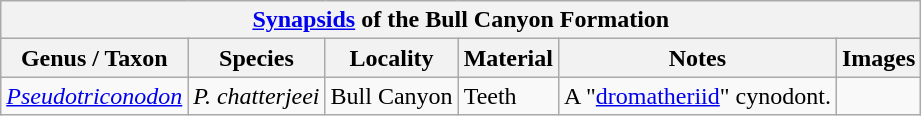<table class="wikitable" align="center">
<tr>
<th colspan="6" align="center"><strong><a href='#'>Synapsids</a> of the Bull Canyon Formation</strong></th>
</tr>
<tr>
<th>Genus / Taxon</th>
<th>Species</th>
<th>Locality</th>
<th>Material</th>
<th>Notes</th>
<th>Images</th>
</tr>
<tr>
<td><em><a href='#'>Pseudotriconodon</a></em></td>
<td><em>P. chatterjeei</em></td>
<td>Bull Canyon</td>
<td>Teeth</td>
<td>A "<a href='#'>dromatheriid</a>" cynodont.</td>
<td></td>
</tr>
</table>
